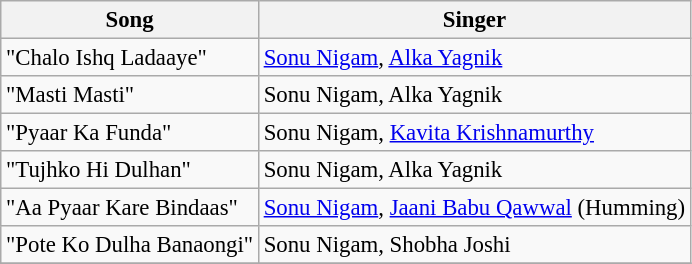<table class="wikitable" style="font-size:95%;">
<tr>
<th>Song</th>
<th>Singer</th>
</tr>
<tr>
<td>"Chalo Ishq Ladaaye"</td>
<td><a href='#'>Sonu Nigam</a>, <a href='#'>Alka Yagnik</a></td>
</tr>
<tr>
<td>"Masti Masti"</td>
<td>Sonu Nigam, Alka Yagnik</td>
</tr>
<tr>
<td>"Pyaar Ka Funda"</td>
<td>Sonu Nigam, <a href='#'>Kavita Krishnamurthy</a></td>
</tr>
<tr>
<td>"Tujhko Hi Dulhan"</td>
<td>Sonu Nigam, Alka Yagnik</td>
</tr>
<tr>
<td>"Aa Pyaar Kare Bindaas"</td>
<td><a href='#'>Sonu Nigam</a>, <a href='#'>Jaani Babu Qawwal</a> (Humming)</td>
</tr>
<tr>
<td>"Pote Ko Dulha Banaongi"</td>
<td>Sonu Nigam, Shobha Joshi</td>
</tr>
<tr>
</tr>
</table>
